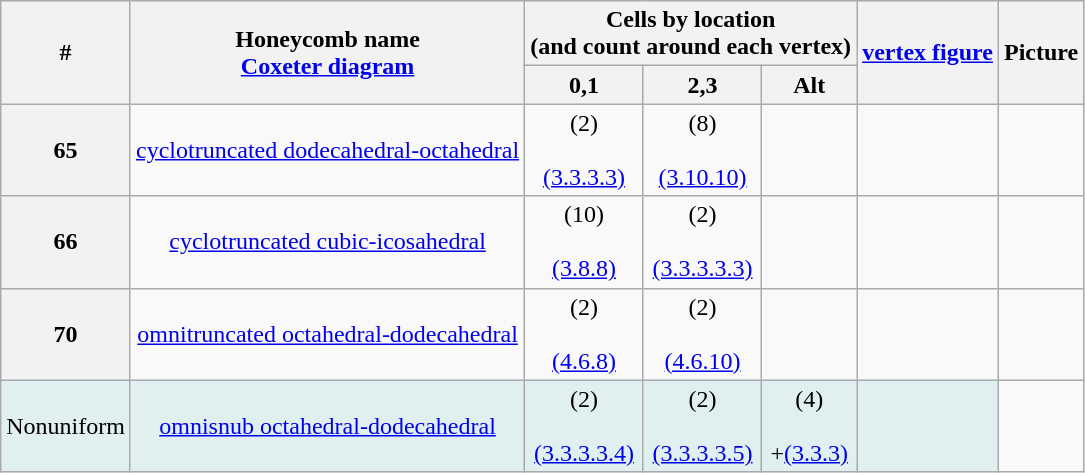<table class="wikitable">
<tr>
<th rowspan=2>#</th>
<th rowspan=2>Honeycomb name<br><a href='#'>Coxeter diagram</a></th>
<th colspan=3>Cells by location<br>(and count around each vertex)</th>
<th rowspan=2><a href='#'>vertex figure</a></th>
<th rowspan=2>Picture</th>
</tr>
<tr>
<th>0,1<br></th>
<th>2,3<br></th>
<th>Alt</th>
</tr>
<tr align=center>
<th>65</th>
<td><a href='#'>cyclotruncated dodecahedral-octahedral</a><br></td>
<td>(2)<br><br><a href='#'>(3.3.3.3)</a></td>
<td>(8)<br><br><a href='#'>(3.10.10)</a></td>
<td></td>
<td></td>
<td></td>
</tr>
<tr align=center>
<th>66</th>
<td><a href='#'>cyclotruncated cubic-icosahedral</a><br></td>
<td>(10)<br><br><a href='#'>(3.8.8)</a></td>
<td>(2)<br><br><a href='#'>(3.3.3.3.3)</a></td>
<td></td>
<td></td>
<td></td>
</tr>
<tr align=center>
<th>70</th>
<td><a href='#'>omnitruncated octahedral-dodecahedral</a><br></td>
<td>(2)<br><br><a href='#'>(4.6.8)</a></td>
<td>(2)<br><br><a href='#'>(4.6.10)</a></td>
<td></td>
<td></td>
<td></td>
</tr>
<tr align=center BGCOLOR="#e0f0f0">
<td>Nonuniform</td>
<td><a href='#'>omnisnub octahedral-dodecahedral</a><br></td>
<td>(2)<br><br><a href='#'>(3.3.3.3.4)</a></td>
<td>(2)<br><br><a href='#'>(3.3.3.3.5)</a></td>
<td>(4)<br><br>+<a href='#'>(3.3.3)</a></td>
<td></td>
</tr>
</table>
